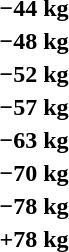<table>
<tr>
<th rowspan=2>−44 kg</th>
<td rowspan=2></td>
<td rowspan=2></td>
<td></td>
</tr>
<tr>
<td></td>
</tr>
<tr>
<th rowspan=2>−48 kg</th>
<td rowspan=2></td>
<td rowspan=2></td>
<td></td>
</tr>
<tr>
<td></td>
</tr>
<tr>
<th rowspan=2>−52 kg</th>
<td rowspan=2></td>
<td rowspan=2></td>
<td></td>
</tr>
<tr>
<td></td>
</tr>
<tr>
<th rowspan=2>−57 kg</th>
<td rowspan=2></td>
<td rowspan=2></td>
<td></td>
</tr>
<tr>
<td></td>
</tr>
<tr>
<th rowspan=2>−63 kg</th>
<td rowspan=2></td>
<td rowspan=2></td>
<td></td>
</tr>
<tr>
<td></td>
</tr>
<tr>
<th rowspan=2>−70 kg</th>
<td rowspan=2></td>
<td rowspan=2></td>
<td></td>
</tr>
<tr>
<td></td>
</tr>
<tr>
<th rowspan=2>−78 kg</th>
<td rowspan=2></td>
<td rowspan=2></td>
<td></td>
</tr>
<tr>
<td></td>
</tr>
<tr>
<th rowspan=2>+78 kg</th>
<td rowspan=2></td>
<td rowspan=2></td>
<td></td>
</tr>
<tr>
<td></td>
</tr>
</table>
